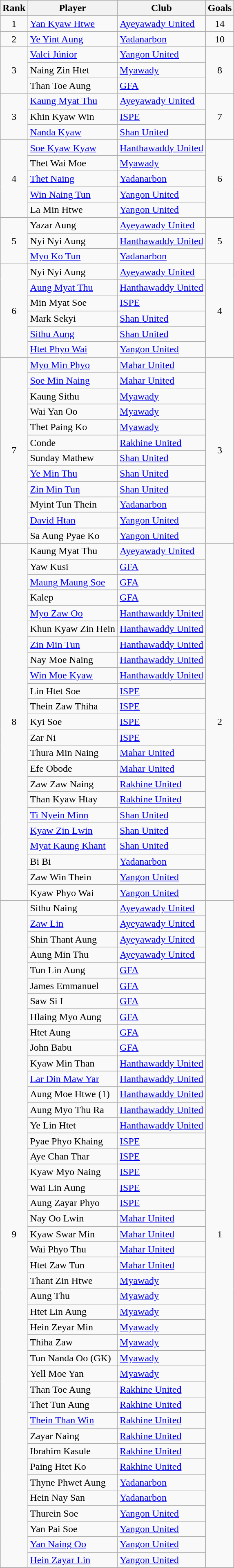<table class="wikitable" style="text-align:center">
<tr>
<th>Rank</th>
<th>Player</th>
<th>Club</th>
<th>Goals</th>
</tr>
<tr>
<td>1</td>
<td align="left"> <a href='#'>Yan Kyaw Htwe</a></td>
<td align="left"><a href='#'>Ayeyawady United</a></td>
<td>14</td>
</tr>
<tr>
<td>2</td>
<td align="left"> <a href='#'>Ye Yint Aung</a></td>
<td align="left"><a href='#'>Yadanarbon</a></td>
<td>10</td>
</tr>
<tr>
<td rowspan="3">3</td>
<td align="left"> <a href='#'>Valci Júnior</a></td>
<td align="left"><a href='#'>Yangon United</a></td>
<td rowspan="3">8</td>
</tr>
<tr>
<td align="left"> Naing Zin Htet</td>
<td align="left"><a href='#'>Myawady</a></td>
</tr>
<tr>
<td align="left"> Than Toe Aung</td>
<td align="left"><a href='#'>GFA</a></td>
</tr>
<tr>
<td rowspan="3">3</td>
<td align="left"> <a href='#'>Kaung Myat Thu</a></td>
<td align="left"><a href='#'>Ayeyawady United</a></td>
<td rowspan="3">7</td>
</tr>
<tr>
<td align="left"> Khin Kyaw Win</td>
<td align="left"><a href='#'>ISPE</a></td>
</tr>
<tr>
<td align="left"> <a href='#'>Nanda Kyaw</a></td>
<td align="left"><a href='#'>Shan United</a></td>
</tr>
<tr>
<td rowspan="5">4</td>
<td align="left"> <a href='#'>Soe Kyaw Kyaw</a></td>
<td align="left"><a href='#'>Hanthawaddy United</a></td>
<td rowspan="5">6</td>
</tr>
<tr>
<td align="left"> Thet Wai Moe</td>
<td align="left"><a href='#'>Myawady</a></td>
</tr>
<tr>
<td align="left"> <a href='#'>Thet Naing</a></td>
<td align="left"><a href='#'>Yadanarbon</a></td>
</tr>
<tr>
<td align="left"> <a href='#'>Win Naing Tun</a></td>
<td align="left"><a href='#'>Yangon United</a></td>
</tr>
<tr>
<td align="left"> La Min Htwe</td>
<td align="left"><a href='#'>Yangon United</a></td>
</tr>
<tr>
<td rowspan="3">5</td>
<td align="left"> Yazar Aung</td>
<td align="left"><a href='#'>Ayeyawady United</a></td>
<td rowspan="3">5</td>
</tr>
<tr>
<td align="left"> Nyi Nyi Aung</td>
<td align="left"><a href='#'>Hanthawaddy United</a></td>
</tr>
<tr>
<td align="left"> <a href='#'>Myo Ko Tun</a></td>
<td align="left"><a href='#'>Yadanarbon</a></td>
</tr>
<tr>
<td rowspan="6">6</td>
<td align="left"> Nyi Nyi Aung</td>
<td align="left"><a href='#'>Ayeyawady United</a></td>
<td rowspan="6">4</td>
</tr>
<tr>
<td align="left"> <a href='#'>Aung Myat Thu</a></td>
<td align="left"><a href='#'>Hanthawaddy United</a></td>
</tr>
<tr>
<td align="left"> Min Myat Soe</td>
<td align="left"><a href='#'>ISPE</a></td>
</tr>
<tr>
<td align="left"> Mark Sekyi</td>
<td align="left"><a href='#'>Shan United</a></td>
</tr>
<tr>
<td align="left"> <a href='#'>Sithu Aung</a></td>
<td align="left"><a href='#'>Shan United</a></td>
</tr>
<tr>
<td align="left"> <a href='#'>Htet Phyo Wai</a></td>
<td align="left"><a href='#'>Yangon United</a></td>
</tr>
<tr>
<td rowspan="12">7</td>
<td align="left"> <a href='#'>Myo Min Phyo</a></td>
<td align="left"><a href='#'>Mahar United</a></td>
<td rowspan="12">3</td>
</tr>
<tr>
<td align="left"> <a href='#'>Soe Min Naing</a></td>
<td align="left"><a href='#'>Mahar United</a></td>
</tr>
<tr>
<td align="left"> Kaung Sithu</td>
<td align="left"><a href='#'>Myawady</a></td>
</tr>
<tr>
<td align="left"> Wai Yan Oo</td>
<td align="left"><a href='#'>Myawady</a></td>
</tr>
<tr>
<td align="left"> Thet Paing Ko</td>
<td align="left"><a href='#'>Myawady</a></td>
</tr>
<tr>
<td align="left"> Conde</td>
<td align="left"><a href='#'>Rakhine United</a></td>
</tr>
<tr>
<td align="left"> Sunday Mathew</td>
<td align="left"><a href='#'>Shan United</a></td>
</tr>
<tr>
<td align="left"> <a href='#'>Ye Min Thu</a></td>
<td align="left"><a href='#'>Shan United</a></td>
</tr>
<tr>
<td align="left"> <a href='#'>Zin Min Tun</a></td>
<td align="left"><a href='#'>Shan United</a></td>
</tr>
<tr>
<td align="left"> Myint Tun Thein</td>
<td align="left"><a href='#'>Yadanarbon</a></td>
</tr>
<tr>
<td align="left"> <a href='#'>David Htan</a></td>
<td align="left"><a href='#'>Yangon United</a></td>
</tr>
<tr>
<td align="left"> Sa Aung Pyae Ko</td>
<td align="left"><a href='#'>Yangon United</a></td>
</tr>
<tr>
<td rowspan="23">8</td>
<td align="left"> Kaung Myat Thu</td>
<td align="left"><a href='#'>Ayeyawady United</a></td>
<td rowspan="23">2</td>
</tr>
<tr>
<td align="left"> Yaw Kusi</td>
<td align="left"><a href='#'>GFA</a></td>
</tr>
<tr>
<td align="left"> <a href='#'>Maung Maung Soe</a></td>
<td align="left"><a href='#'>GFA</a></td>
</tr>
<tr>
<td align="left"> Kalep</td>
<td align="left"><a href='#'>GFA</a></td>
</tr>
<tr>
<td align="left"> <a href='#'>Myo Zaw Oo</a></td>
<td align="left"><a href='#'>Hanthawaddy United</a></td>
</tr>
<tr>
<td align="left"> Khun Kyaw Zin Hein</td>
<td align="left"><a href='#'>Hanthawaddy United</a></td>
</tr>
<tr>
<td align="left"> <a href='#'>Zin Min Tun</a></td>
<td align="left"><a href='#'>Hanthawaddy United</a></td>
</tr>
<tr>
<td align="left"> Nay Moe Naing</td>
<td align="left"><a href='#'>Hanthawaddy United</a></td>
</tr>
<tr>
<td align="left"> <a href='#'>Win Moe Kyaw</a></td>
<td align="left"><a href='#'>Hanthawaddy United</a></td>
</tr>
<tr>
<td align="left"> Lin Htet Soe</td>
<td align="left"><a href='#'>ISPE</a></td>
</tr>
<tr>
<td align="left"> Thein Zaw Thiha</td>
<td align="left"><a href='#'>ISPE</a></td>
</tr>
<tr>
<td align="left"> Kyi Soe</td>
<td align="left"><a href='#'>ISPE</a></td>
</tr>
<tr>
<td align="left"> Zar Ni</td>
<td align="left"><a href='#'>ISPE</a></td>
</tr>
<tr>
<td align="left"> Thura Min Naing</td>
<td align="left"><a href='#'>Mahar United</a></td>
</tr>
<tr>
<td align="left"> Efe Obode</td>
<td align="left"><a href='#'>Mahar United</a></td>
</tr>
<tr>
<td align="left"> Zaw Zaw Naing</td>
<td align="left"><a href='#'>Rakhine United</a></td>
</tr>
<tr>
<td align="left"> Than Kyaw Htay</td>
<td align="left"><a href='#'>Rakhine United</a></td>
</tr>
<tr>
<td align="left"> <a href='#'>Ti Nyein Minn</a></td>
<td align="left"><a href='#'>Shan United</a></td>
</tr>
<tr>
<td align="left"> <a href='#'>Kyaw Zin Lwin</a></td>
<td align="left"><a href='#'>Shan United</a></td>
</tr>
<tr>
<td align="left"> <a href='#'>Myat Kaung Khant</a></td>
<td align="left"><a href='#'>Shan United</a></td>
</tr>
<tr>
<td align="left"> Bi Bi</td>
<td align="left"><a href='#'>Yadanarbon</a></td>
</tr>
<tr>
<td align="left"> Zaw Win Thein</td>
<td align="left"><a href='#'>Yangon United</a></td>
</tr>
<tr>
<td align="left"> Kyaw Phyo Wai</td>
<td align="left"><a href='#'>Yangon United</a></td>
</tr>
<tr>
<td rowspan="43">9</td>
<td align="left"> Sithu Naing</td>
<td align="left"><a href='#'>Ayeyawady United</a></td>
<td rowspan="43">1</td>
</tr>
<tr>
<td align="left"> <a href='#'>Zaw Lin</a></td>
<td align="left"><a href='#'>Ayeyawady United</a></td>
</tr>
<tr>
<td align="left"> Shin Thant Aung</td>
<td align="left"><a href='#'>Ayeyawady United</a></td>
</tr>
<tr>
<td align="left"> Aung Min Thu</td>
<td align="left"><a href='#'>Ayeyawady United</a></td>
</tr>
<tr>
<td align="left"> Tun Lin Aung</td>
<td align="left"><a href='#'>GFA</a></td>
</tr>
<tr>
<td align="left"> James Emmanuel</td>
<td align="left"><a href='#'>GFA</a></td>
</tr>
<tr>
<td align="left"> Saw Si I</td>
<td align="left"><a href='#'>GFA</a></td>
</tr>
<tr>
<td align="left"> Hlaing Myo Aung</td>
<td align="left"><a href='#'>GFA</a></td>
</tr>
<tr>
<td align="left"> Htet Aung</td>
<td align="left"><a href='#'>GFA</a></td>
</tr>
<tr>
<td align="left"> John Babu</td>
<td align="left"><a href='#'>GFA</a></td>
</tr>
<tr>
<td align="left"> Kyaw Min Than</td>
<td align="left"><a href='#'>Hanthawaddy United</a></td>
</tr>
<tr>
<td align="left"> <a href='#'>Lar Din Maw Yar</a></td>
<td align="left"><a href='#'>Hanthawaddy United</a></td>
</tr>
<tr>
<td align="left"> Aung Moe Htwe (1)</td>
<td align="left"><a href='#'>Hanthawaddy United</a></td>
</tr>
<tr>
<td align="left"> Aung Myo Thu Ra</td>
<td align="left"><a href='#'>Hanthawaddy United</a></td>
</tr>
<tr>
<td align="left"> Ye Lin Htet</td>
<td align="left"><a href='#'>Hanthawaddy United</a></td>
</tr>
<tr>
<td align="left"> Pyae Phyo Khaing</td>
<td align="left"><a href='#'>ISPE</a></td>
</tr>
<tr>
<td align="left"> Aye Chan Thar</td>
<td align="left"><a href='#'>ISPE</a></td>
</tr>
<tr>
<td align="left"> Kyaw Myo Naing</td>
<td align="left"><a href='#'>ISPE</a></td>
</tr>
<tr>
<td align="left"> Wai Lin Aung</td>
<td align="left"><a href='#'>ISPE</a></td>
</tr>
<tr>
<td align="left"> Aung Zayar Phyo</td>
<td align="left"><a href='#'>ISPE</a></td>
</tr>
<tr>
<td align="left"> Nay Oo Lwin</td>
<td align="left"><a href='#'>Mahar United</a></td>
</tr>
<tr>
<td align="left"> Kyaw Swar Min</td>
<td align="left"><a href='#'>Mahar United</a></td>
</tr>
<tr>
<td align="left"> Wai Phyo Thu</td>
<td align="left"><a href='#'>Mahar United</a></td>
</tr>
<tr>
<td align="left"> Htet Zaw Tun</td>
<td align="left"><a href='#'>Mahar United</a></td>
</tr>
<tr>
<td align="left"> Thant Zin Htwe</td>
<td align="left"><a href='#'>Myawady</a></td>
</tr>
<tr>
<td align="left"> Aung Thu</td>
<td align="left"><a href='#'>Myawady</a></td>
</tr>
<tr>
<td align="left"> Htet Lin Aung</td>
<td align="left"><a href='#'>Myawady</a></td>
</tr>
<tr>
<td align="left"> Hein Zeyar Min</td>
<td align="left"><a href='#'>Myawady</a></td>
</tr>
<tr>
<td align="left"> Thiha Zaw</td>
<td align="left"><a href='#'>Myawady</a></td>
</tr>
<tr>
<td align="left"> Tun Nanda Oo (GK)</td>
<td align="left"><a href='#'>Myawady</a></td>
</tr>
<tr>
<td align="left"> Yell Moe Yan</td>
<td align="left"><a href='#'>Myawady</a></td>
</tr>
<tr>
<td align="left"> Than Toe Aung</td>
<td align="left"><a href='#'>Rakhine United</a></td>
</tr>
<tr>
<td align="left"> Thet Tun Aung</td>
<td align="left"><a href='#'>Rakhine United</a></td>
</tr>
<tr>
<td align="left"> <a href='#'>Thein Than Win</a></td>
<td align="left"><a href='#'>Rakhine United</a></td>
</tr>
<tr>
<td align="left"> Zayar Naing</td>
<td align="left"><a href='#'>Rakhine United</a></td>
</tr>
<tr>
<td align="left"> Ibrahim Kasule</td>
<td align="left"><a href='#'>Rakhine United</a></td>
</tr>
<tr>
<td align="left"> Paing Htet Ko</td>
<td align="left"><a href='#'>Rakhine United</a></td>
</tr>
<tr>
<td align="left"> Thyne Phwet Aung</td>
<td align="left"><a href='#'>Yadanarbon</a></td>
</tr>
<tr>
<td align="left"> Hein Nay San</td>
<td align="left"><a href='#'>Yadanarbon</a></td>
</tr>
<tr>
<td align="left"> Thurein Soe</td>
<td align="left"><a href='#'>Yangon United</a></td>
</tr>
<tr>
<td align="left"> Yan Pai Soe</td>
<td align="left"><a href='#'>Yangon United</a></td>
</tr>
<tr>
<td align="left"> <a href='#'>Yan Naing Oo</a></td>
<td align="left"><a href='#'>Yangon United</a></td>
</tr>
<tr>
<td align="left"> <a href='#'>Hein Zayar Lin</a></td>
<td align="left"><a href='#'>Yangon United</a></td>
</tr>
<tr>
</tr>
</table>
